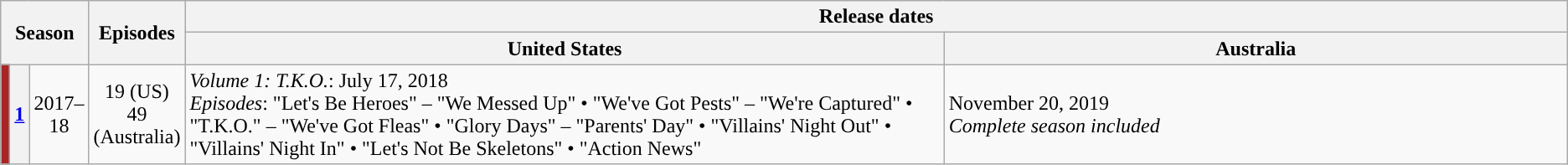<table class="wikitable">
<tr>
<th colspan=3 rowspan=2>Season</th>
<th rowspan="2">Episodes</th>
<th colspan=2>Release dates</th>
</tr>
<tr>
<th style="width:55%">United States</th>
<th style="width:55%">Australia</th>
</tr>
<tr>
<th style="background:#A92525"></th>
<th><a href='#'>1</a></th>
<td style="text-align: center">2017–18</td>
<td style="text-align: center">19 (US)<br>49 (Australia)</td>
<td><em>Volume 1: T.K.O.</em>: July 17, 2018 <br><em>Episodes</em>: "Let's Be Heroes" – "We Messed Up" • "We've Got Pests" – "We're Captured" • "T.K.O." – "We've Got Fleas" • "Glory Days" – "Parents' Day" • "Villains' Night Out" • "Villains' Night In" • "Let's Not Be Skeletons" • "Action News"</td>
<td>November 20, 2019<br><em>Complete season included</em></td>
</tr>
</table>
